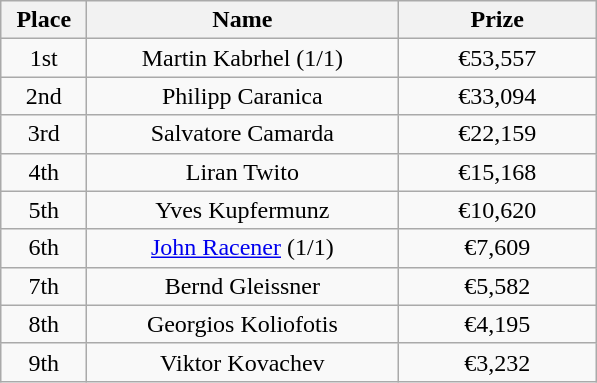<table class="wikitable">
<tr>
<th width="50">Place</th>
<th width="200">Name</th>
<th width="125">Prize</th>
</tr>
<tr>
<td align="center">1st</td>
<td align="center">Martin Kabrhel (1/1)</td>
<td align="center">€53,557</td>
</tr>
<tr>
<td align="center">2nd</td>
<td align="center">Philipp Caranica</td>
<td align="center">€33,094</td>
</tr>
<tr>
<td align="center">3rd</td>
<td align="center">Salvatore Camarda</td>
<td align="center">€22,159</td>
</tr>
<tr>
<td align="center">4th</td>
<td align="center">Liran Twito</td>
<td align="center">€15,168</td>
</tr>
<tr>
<td align="center">5th</td>
<td align="center">Yves Kupfermunz</td>
<td align="center">€10,620</td>
</tr>
<tr>
<td align="center">6th</td>
<td align="center"><a href='#'>John Racener</a> (1/1)</td>
<td align="center">€7,609</td>
</tr>
<tr>
<td align="center">7th</td>
<td align="center">Bernd Gleissner</td>
<td align="center">€5,582</td>
</tr>
<tr>
<td align="center">8th</td>
<td align="center">Georgios Koliofotis</td>
<td align="center">€4,195</td>
</tr>
<tr>
<td align="center">9th</td>
<td align="center">Viktor Kovachev</td>
<td align="center">€3,232</td>
</tr>
</table>
